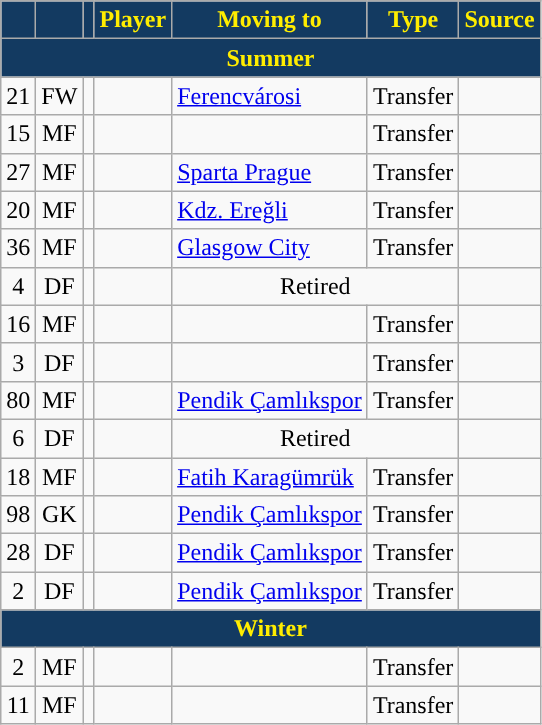<table class="wikitable plainrowheaders sortable" style="text-align:center">
<tr>
<th style="background:#133A61; color:#FFED00; "></th>
<th style="background:#133A61; color:#FFED00; "></th>
<th style="background:#133A61; color:#FFED00; "></th>
<th style="background:#133A61; color:#FFED00; ">Player</th>
<th style="background:#133A61; color:#FFED00; ">Moving to</th>
<th style="background:#133A61; color:#FFED00; ">Type</th>
<th style="background:#133A61; color:#FFED00; ">Source</th>
</tr>
<tr>
<th colspan=7 style="background:#133A61; color:#FFED00; ">Summer</th>
</tr>
<tr>
<td>21</td>
<td>FW</td>
<td></td>
<td align=left></td>
<td align=left> <a href='#'>Ferencvárosi</a></td>
<td>Transfer</td>
<td></td>
</tr>
<tr>
<td>15</td>
<td>MF</td>
<td></td>
<td align=left></td>
<td align=left></td>
<td>Transfer</td>
<td></td>
</tr>
<tr>
<td>27</td>
<td>MF</td>
<td></td>
<td align=left></td>
<td align=left> <a href='#'>Sparta Prague</a></td>
<td>Transfer</td>
<td></td>
</tr>
<tr>
<td>20</td>
<td>MF</td>
<td></td>
<td align=left></td>
<td align=left><a href='#'>Kdz. Ereğli</a></td>
<td>Transfer</td>
<td></td>
</tr>
<tr>
<td>36</td>
<td>MF</td>
<td></td>
<td align=left></td>
<td align=left> <a href='#'>Glasgow City</a></td>
<td>Transfer</td>
<td></td>
</tr>
<tr>
<td>4</td>
<td>DF</td>
<td></td>
<td align=left></td>
<td colspan=2>Retired</td>
</tr>
<tr>
<td>16</td>
<td>MF</td>
<td></td>
<td align=left></td>
<td align=left></td>
<td>Transfer</td>
<td></td>
</tr>
<tr>
<td>3</td>
<td>DF</td>
<td></td>
<td align=left></td>
<td align=left></td>
<td>Transfer</td>
<td></td>
</tr>
<tr>
<td>80</td>
<td>MF</td>
<td></td>
<td align=left></td>
<td align=left><a href='#'>Pendik Çamlıkspor</a></td>
<td>Transfer</td>
<td></td>
</tr>
<tr>
<td>6</td>
<td>DF</td>
<td></td>
<td align=left></td>
<td colspan=2>Retired</td>
</tr>
<tr>
<td>18</td>
<td>MF</td>
<td></td>
<td align=left></td>
<td align=left><a href='#'>Fatih Karagümrük</a></td>
<td>Transfer</td>
<td></td>
</tr>
<tr>
<td>98</td>
<td>GK</td>
<td></td>
<td align=left></td>
<td align=left><a href='#'>Pendik Çamlıkspor</a></td>
<td>Transfer</td>
<td></td>
</tr>
<tr>
<td>28</td>
<td>DF</td>
<td></td>
<td align=left></td>
<td align=left><a href='#'>Pendik Çamlıkspor</a></td>
<td>Transfer</td>
<td></td>
</tr>
<tr>
<td>2</td>
<td>DF</td>
<td></td>
<td align=left></td>
<td align=left><a href='#'>Pendik Çamlıkspor</a></td>
<td>Transfer</td>
<td></td>
</tr>
<tr>
<th colspan=7 style="background:#133A61; color:#FFED00; ">Winter</th>
</tr>
<tr>
<td>2</td>
<td>MF</td>
<td></td>
<td align=left></td>
<td align=left></td>
<td>Transfer</td>
<td></td>
</tr>
<tr>
<td>11</td>
<td>MF</td>
<td></td>
<td align=left></td>
<td align=left></td>
<td>Transfer</td>
<td></td>
</tr>
</table>
